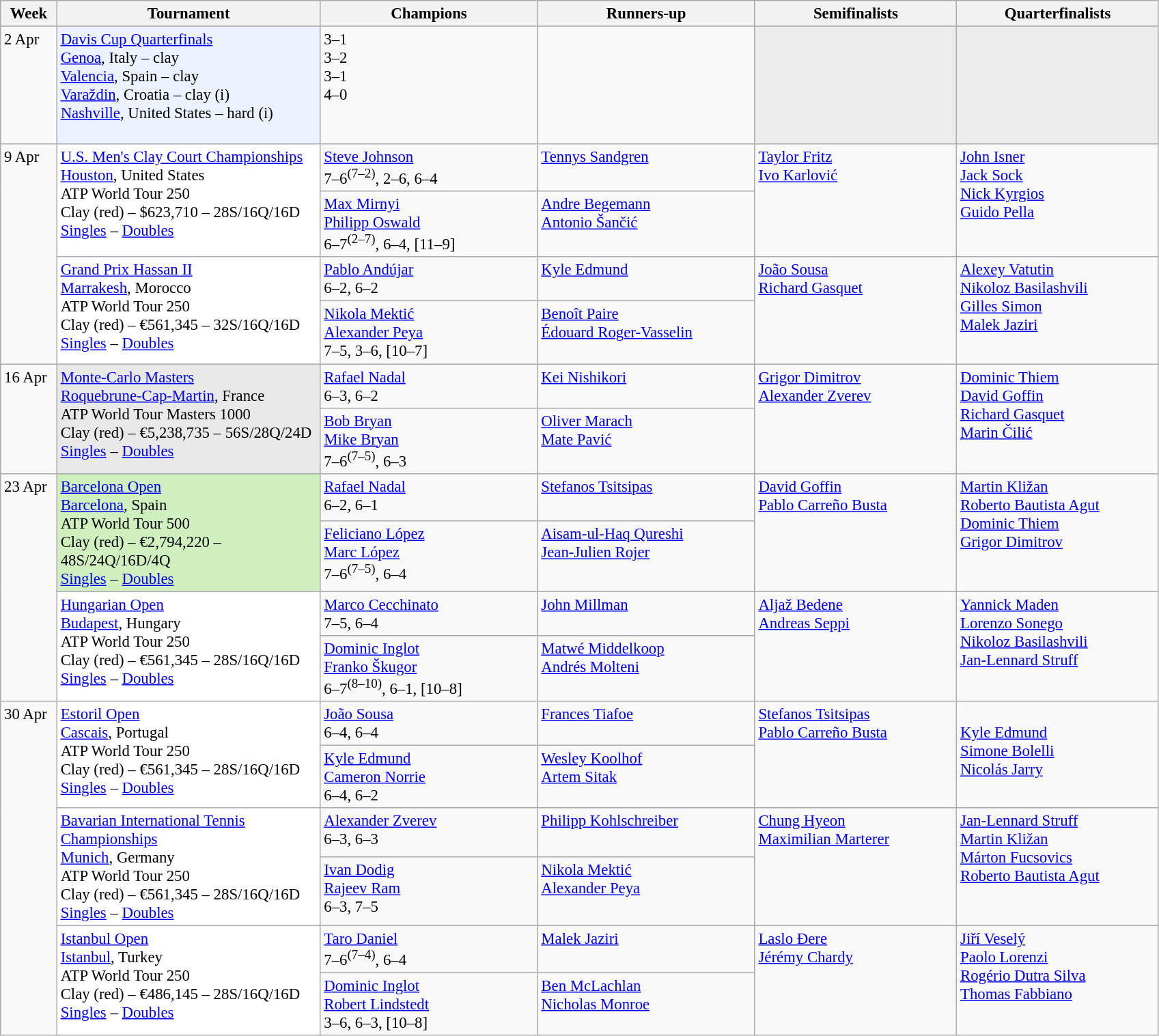<table class=wikitable style=font-size:95%>
<tr>
<th style="width:48px;">Week</th>
<th style="width:250px;">Tournament</th>
<th style="width:205px;">Champions</th>
<th style="width:205px;">Runners-up</th>
<th style="width:190px;">Semifinalists</th>
<th style="width:190px;">Quarterfinalists</th>
</tr>
<tr valign=top>
<td>2 Apr</td>
<td bgcolor=#ECF2FF><a href='#'>Davis Cup Quarterfinals</a><br><a href='#'>Genoa</a>, Italy – clay<br><a href='#'>Valencia</a>, Spain – clay<br><a href='#'>Varaždin</a>, Croatia – clay (i)<br><a href='#'>Nashville</a>, United States – hard (i)<br><br></td>
<td> 3–1<br> 3–2<br> 3–1<br> 4–0<br></td>
<td> <br><br><br> </td>
<td bgcolor=#ededed></td>
<td bgcolor=#ededed></td>
</tr>
<tr valign=top>
<td rowspan=4>9 Apr</td>
<td bgcolor=#ffffff rowspan="2"><a href='#'>U.S. Men's Clay Court Championships</a><br> <a href='#'>Houston</a>, United States<br>ATP World Tour 250<br>Clay (red) – $623,710 – 28S/16Q/16D<br><a href='#'>Singles</a> – <a href='#'>Doubles</a></td>
<td> <a href='#'>Steve Johnson</a> <br> 7–6<sup>(7–2)</sup>, 2–6, 6–4</td>
<td> <a href='#'>Tennys Sandgren</a></td>
<td rowspan="2"> <a href='#'>Taylor Fritz</a><br>  <a href='#'>Ivo Karlović</a></td>
<td rowspan="2"> <a href='#'>John Isner</a> <br> <a href='#'>Jack Sock</a> <br>  <a href='#'>Nick Kyrgios</a> <br>  <a href='#'>Guido Pella</a></td>
</tr>
<tr valign=top>
<td> <a href='#'>Max Mirnyi</a><br> <a href='#'>Philipp Oswald</a><br>6–7<sup>(2–7)</sup>, 6–4, [11–9]</td>
<td> <a href='#'>Andre Begemann</a><br> <a href='#'>Antonio Šančić</a></td>
</tr>
<tr valign=top>
<td bgcolor=#ffffff rowspan="2"><a href='#'>Grand Prix Hassan II</a><br> <a href='#'>Marrakesh</a>, Morocco<br>ATP World Tour 250<br>Clay (red) – €561,345 – 32S/16Q/16D<br><a href='#'>Singles</a> – <a href='#'>Doubles</a></td>
<td> <a href='#'>Pablo Andújar</a> <br> 6–2, 6–2</td>
<td> <a href='#'>Kyle Edmund</a></td>
<td rowspan=2> <a href='#'>João Sousa</a><br> <a href='#'>Richard Gasquet</a></td>
<td rowspan=2> <a href='#'>Alexey Vatutin</a> <br> <a href='#'>Nikoloz Basilashvili</a><br>  <a href='#'>Gilles Simon</a><br> <a href='#'>Malek Jaziri</a></td>
</tr>
<tr valign=top>
<td> <a href='#'>Nikola Mektić</a><br> <a href='#'>Alexander Peya</a><br>7–5, 3–6, [10–7]</td>
<td> <a href='#'>Benoît Paire</a><br> <a href='#'>Édouard Roger-Vasselin</a></td>
</tr>
<tr valign=top>
<td rowspan=2>16 Apr</td>
<td style=background:#E9E9E9 rowspan=2><a href='#'>Monte-Carlo Masters</a><br> <a href='#'>Roquebrune-Cap-Martin</a>, France<br>ATP World Tour Masters 1000<br>Clay (red) – €5,238,735 – 56S/28Q/24D<br> <a href='#'>Singles</a> – <a href='#'>Doubles</a></td>
<td> <a href='#'>Rafael Nadal</a> <br> 6–3, 6–2</td>
<td> <a href='#'>Kei Nishikori</a></td>
<td rowspan=2> <a href='#'>Grigor Dimitrov</a><br> <a href='#'>Alexander Zverev</a></td>
<td rowspan=2> <a href='#'>Dominic Thiem</a><br>  <a href='#'>David Goffin</a><br>  <a href='#'>Richard Gasquet</a> <br> <a href='#'>Marin Čilić</a></td>
</tr>
<tr valign=top>
<td> <a href='#'>Bob Bryan</a> <br>  <a href='#'>Mike Bryan</a> <br> 7–6<sup>(7–5)</sup>, 6–3</td>
<td> <a href='#'>Oliver Marach</a> <br>  <a href='#'>Mate Pavić</a></td>
</tr>
<tr valign=top>
<td rowspan=4>23 Apr</td>
<td style=background:#d0f0c0 rowspan="2"><a href='#'>Barcelona Open</a><br> <a href='#'>Barcelona</a>, Spain<br>ATP World Tour 500<br>Clay (red) – €2,794,220 – 48S/24Q/16D/4Q<br><a href='#'>Singles</a> – <a href='#'>Doubles</a></td>
<td> <a href='#'>Rafael Nadal</a><br> 6–2, 6–1</td>
<td> <a href='#'>Stefanos Tsitsipas</a></td>
<td rowspan=2> <a href='#'>David Goffin</a><br> <a href='#'>Pablo Carreño Busta</a></td>
<td rowspan=2> <a href='#'>Martin Kližan</a><br> <a href='#'>Roberto Bautista Agut</a><br>  <a href='#'>Dominic Thiem</a><br> <a href='#'>Grigor Dimitrov</a></td>
</tr>
<tr valign=top>
<td> <a href='#'>Feliciano López</a> <br>  <a href='#'>Marc López</a> <br> 7–6<sup>(7–5)</sup>, 6–4</td>
<td> <a href='#'>Aisam-ul-Haq Qureshi</a> <br>  <a href='#'>Jean-Julien Rojer</a></td>
</tr>
<tr valign=top>
<td bgcolor=#ffffff rowspan="2"><a href='#'>Hungarian Open</a><br> <a href='#'>Budapest</a>, Hungary<br>ATP World Tour 250<br>Clay (red) – €561,345 – 28S/16Q/16D<br><a href='#'>Singles</a> – <a href='#'>Doubles</a></td>
<td> <a href='#'>Marco Cecchinato</a><br> 7–5, 6–4</td>
<td> <a href='#'>John Millman</a></td>
<td rowspan=2> <a href='#'>Aljaž Bedene</a><br> <a href='#'>Andreas Seppi</a></td>
<td rowspan=2> <a href='#'>Yannick Maden</a><br> <a href='#'>Lorenzo Sonego</a><br>  <a href='#'>Nikoloz Basilashvili</a><br> <a href='#'>Jan-Lennard Struff</a></td>
</tr>
<tr valign=top>
<td> <a href='#'>Dominic Inglot</a> <br>  <a href='#'>Franko Škugor</a> <br> 6–7<sup>(8–10)</sup>, 6–1, [10–8]</td>
<td> <a href='#'>Matwé Middelkoop</a> <br>  <a href='#'>Andrés Molteni</a></td>
</tr>
<tr valign=top>
<td rowspan=6>30 Apr</td>
<td style=background:#fff rowspan="2"><a href='#'>Estoril Open</a><br> <a href='#'>Cascais</a>, Portugal<br>ATP World Tour 250<br>Clay (red) – €561,345 – 28S/16Q/16D<br><a href='#'>Singles</a> – <a href='#'>Doubles</a></td>
<td> <a href='#'>João Sousa</a> <br> 6–4, 6–4</td>
<td> <a href='#'>Frances Tiafoe</a></td>
<td rowspan=2> <a href='#'>Stefanos Tsitsipas</a><br> <a href='#'>Pablo Carreño Busta</a></td>
<td rowspan=2> <br> <a href='#'>Kyle Edmund</a> <br>  <a href='#'>Simone Bolelli</a> <br> <a href='#'>Nicolás Jarry</a></td>
</tr>
<tr valign=top>
<td> <a href='#'>Kyle Edmund</a> <br>  <a href='#'>Cameron Norrie</a><br> 6–4, 6–2</td>
<td> <a href='#'>Wesley Koolhof</a> <br>  <a href='#'>Artem Sitak</a></td>
</tr>
<tr valign=top>
<td style=background:#fff rowspan="2"><a href='#'>Bavarian International Tennis Championships</a><br> <a href='#'>Munich</a>, Germany<br>ATP World Tour 250<br>Clay (red) – €561,345 – 28S/16Q/16D<br><a href='#'>Singles</a> – <a href='#'>Doubles</a></td>
<td> <a href='#'>Alexander Zverev</a><br> 6–3, 6–3</td>
<td> <a href='#'>Philipp Kohlschreiber</a></td>
<td rowspan=2> <a href='#'>Chung Hyeon</a> <br> <a href='#'>Maximilian Marterer</a></td>
<td rowspan=2> <a href='#'>Jan-Lennard Struff</a><br> <a href='#'>Martin Kližan</a><br>  <a href='#'>Márton Fucsovics</a> <br>  <a href='#'>Roberto Bautista Agut</a></td>
</tr>
<tr valign=top>
<td> <a href='#'>Ivan Dodig</a> <br>  <a href='#'>Rajeev Ram</a> <br> 6–3, 7–5</td>
<td> <a href='#'>Nikola Mektić</a> <br>  <a href='#'>Alexander Peya</a></td>
</tr>
<tr valign=top>
<td style=background:#fff rowspan="2"><a href='#'>Istanbul Open</a><br> <a href='#'>Istanbul</a>, Turkey<br>ATP World Tour 250<br>Clay (red) – €486,145 – 28S/16Q/16D<br><a href='#'>Singles</a> – <a href='#'>Doubles</a></td>
<td> <a href='#'>Taro Daniel</a> <br> 7–6<sup>(7–4)</sup>, 6–4</td>
<td> <a href='#'>Malek Jaziri</a></td>
<td rowspan=2> <a href='#'>Laslo Đere</a><br>  <a href='#'>Jérémy Chardy</a></td>
<td rowspan=2> <a href='#'>Jiří Veselý</a> <br>  <a href='#'>Paolo Lorenzi</a><br>  <a href='#'>Rogério Dutra Silva</a><br>  <a href='#'>Thomas Fabbiano</a></td>
</tr>
<tr valign=top>
<td> <a href='#'>Dominic Inglot</a> <br>  <a href='#'>Robert Lindstedt</a> <br> 3–6, 6–3, [10–8]</td>
<td> <a href='#'>Ben McLachlan</a> <br>  <a href='#'>Nicholas Monroe</a></td>
</tr>
</table>
